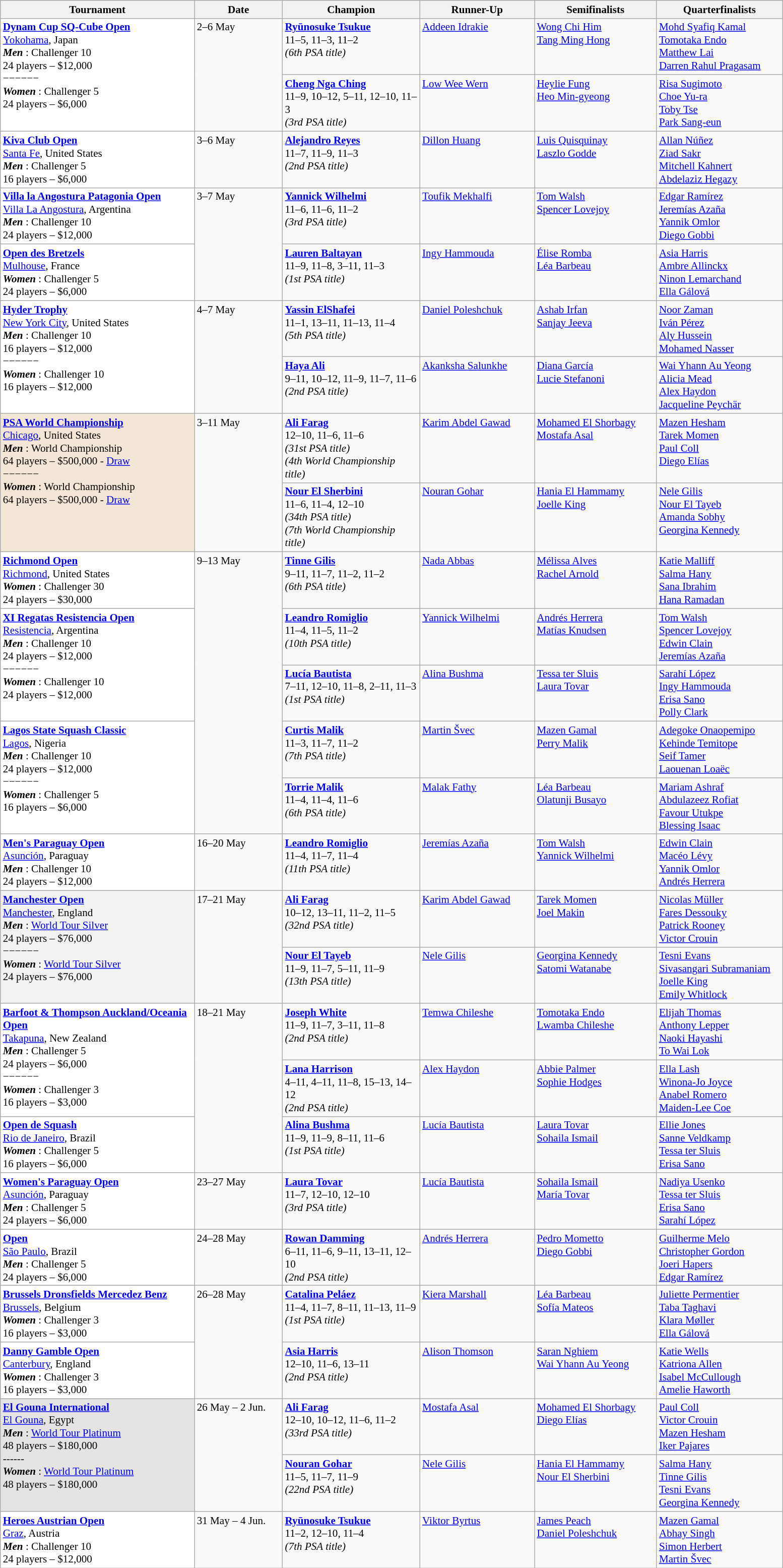<table class="wikitable" style="font-size:88%">
<tr>
<th width=250>Tournament</th>
<th width=110>Date</th>
<th width=175>Champion</th>
<th width=145>Runner-Up</th>
<th width=155>Semifinalists</th>
<th width=160>Quarterfinalists</th>
</tr>
<tr style="vertical-align:top">
<td rowspan=2 style="background:#fff;"><strong><a href='#'>Dynam Cup SQ-Cube Open</a></strong><br> <a href='#'>Yokohama</a>, Japan<br><strong> <em>Men</em> </strong>: Challenger 10<br>24 players – $12,000<br>−−−−−−<br><strong> <em>Women</em> </strong>: Challenger 5<br>24 players – $6,000</td>
<td rowspan=2>2–6 May</td>
<td> <strong><a href='#'>Ryūnosuke Tsukue</a></strong><br>11–5, 11–3, 11–2<br><em>(6th PSA title)</em></td>
<td> <a href='#'>Addeen Idrakie</a></td>
<td> <a href='#'>Wong Chi Him</a><br> <a href='#'>Tang Ming Hong</a></td>
<td> <a href='#'>Mohd Syafiq Kamal</a><br> <a href='#'>Tomotaka Endo</a><br> <a href='#'>Matthew Lai</a><br> <a href='#'>Darren Rahul Pragasam</a></td>
</tr>
<tr style="vertical-align:top">
<td> <strong><a href='#'>Cheng Nga Ching</a></strong><br>11–9, 10–12, 5–11, 12–10, 11–3<br><em>(3rd PSA title)</em></td>
<td> <a href='#'>Low Wee Wern</a></td>
<td> <a href='#'>Heylie Fung</a><br> <a href='#'>Heo Min-gyeong</a></td>
<td> <a href='#'>Risa Sugimoto</a><br> <a href='#'>Choe Yu-ra</a><br> <a href='#'>Toby Tse</a><br> <a href='#'>Park Sang-eun</a></td>
</tr>
<tr style="vertical-align:top">
<td style="background:#fff;"><strong><a href='#'>Kiva Club Open</a></strong><br> <a href='#'>Santa Fe</a>, United States<br><strong> <em>Men</em> </strong>: Challenger 5<br>16 players – $6,000</td>
<td>3–6 May</td>
<td> <strong><a href='#'>Alejandro Reyes</a></strong><br>11–7, 11–9, 11–3<br><em>(2nd PSA title)</em></td>
<td> <a href='#'>Dillon Huang</a></td>
<td> <a href='#'>Luis Quisquinay</a><br> <a href='#'>Laszlo Godde</a></td>
<td> <a href='#'>Allan Núñez</a><br> <a href='#'>Ziad Sakr</a><br> <a href='#'>Mitchell Kahnert</a><br> <a href='#'>Abdelaziz Hegazy</a></td>
</tr>
<tr style="vertical-align:top">
<td style="background:#fff;"><strong><a href='#'>Villa la Angostura Patagonia Open</a></strong><br> <a href='#'>Villa La Angostura</a>, Argentina<br><strong> <em>Men</em> </strong>: Challenger 10<br>24 players – $12,000</td>
<td rowspan=2>3–7 May</td>
<td> <strong><a href='#'>Yannick Wilhelmi</a></strong><br>11–6, 11–6, 11–2<br><em>(3rd PSA title)</em></td>
<td> <a href='#'>Toufik Mekhalfi</a></td>
<td> <a href='#'>Tom Walsh</a><br> <a href='#'>Spencer Lovejoy</a></td>
<td> <a href='#'>Edgar Ramírez</a><br> <a href='#'>Jeremías Azaña</a><br> <a href='#'>Yannik Omlor</a><br> <a href='#'>Diego Gobbi</a></td>
</tr>
<tr style="vertical-align:top">
<td style="background:#fff;"><strong><a href='#'>Open des Bretzels</a></strong><br> <a href='#'>Mulhouse</a>, France<br><strong> <em>Women</em> </strong>: Challenger 5<br>24 players – $6,000</td>
<td> <strong><a href='#'>Lauren Baltayan</a></strong><br>11–9, 11–8, 3–11, 11–3<br><em>(1st PSA title)</em></td>
<td> <a href='#'>Ingy Hammouda</a></td>
<td> <a href='#'>Élise Romba</a><br> <a href='#'>Léa Barbeau</a></td>
<td> <a href='#'>Asia Harris</a><br> <a href='#'>Ambre Allinckx</a><br> <a href='#'>Ninon Lemarchand</a><br> <a href='#'>Ella Gálová</a></td>
</tr>
<tr valign=top>
<td rowspan=2 style="background:#fff;"><strong><a href='#'>Hyder Trophy</a></strong><br> <a href='#'>New York City</a>, United States<br><strong> <em>Men</em> </strong>: Challenger 10<br>16 players – $12,000<br>−−−−−−<br><strong> <em>Women</em> </strong>: Challenger 10<br>16 players – $12,000</td>
<td rowspan=2>4–7 May</td>
<td> <strong><a href='#'>Yassin ElShafei</a></strong><br>11–1, 13–11, 11–13, 11–4<br><em>(5th PSA title)</em></td>
<td> <a href='#'>Daniel Poleshchuk</a></td>
<td> <a href='#'>Ashab Irfan</a><br> <a href='#'>Sanjay Jeeva</a></td>
<td> <a href='#'>Noor Zaman</a><br> <a href='#'>Iván Pérez</a><br> <a href='#'>Aly Hussein</a><br> <a href='#'>Mohamed Nasser</a></td>
</tr>
<tr style="vertical-align:top">
<td> <strong><a href='#'>Haya Ali</a></strong><br>9–11, 10–12, 11–9, 11–7, 11–6<br><em>(2nd PSA title)</em></td>
<td> <a href='#'>Akanksha Salunkhe</a></td>
<td> <a href='#'>Diana García</a><br> <a href='#'>Lucie Stefanoni</a></td>
<td> <a href='#'>Wai Yhann Au Yeong</a><br> <a href='#'>Alicia Mead</a><br> <a href='#'>Alex Haydon</a><br> <a href='#'>Jacqueline Peychär</a></td>
</tr>
<tr style="vertical-align:top">
<td rowspan=2 style="background:#F3E6D7;"><strong><a href='#'>PSA World Championship</a></strong><br> <a href='#'>Chicago</a>, United States<br><strong> <em>Men</em> </strong>: World Championship<br>64 players – $500,000 - <a href='#'>Draw</a><br>−−−−−−<br><strong> <em>Women</em> </strong>: World Championship<br>64 players – $500,000 - <a href='#'>Draw</a></td>
<td rowspan=2>3–11 May</td>
<td> <strong><a href='#'>Ali Farag</a></strong><br>12–10, 11–6, 11–6<br><em>(31st PSA title)</em><br><em>(4th World Championship title)</em></td>
<td> <a href='#'>Karim Abdel Gawad</a></td>
<td> <a href='#'>Mohamed El Shorbagy</a><br> <a href='#'>Mostafa Asal</a></td>
<td> <a href='#'>Mazen Hesham</a><br> <a href='#'>Tarek Momen</a><br> <a href='#'>Paul Coll</a><br> <a href='#'>Diego Elías</a></td>
</tr>
<tr valign=top>
<td> <strong><a href='#'>Nour El Sherbini</a></strong><br>11–6, 11–4, 12–10<br><em>(34th PSA title)</em><br><em>(7th World Championship title)</em></td>
<td> <a href='#'>Nouran Gohar</a></td>
<td> <a href='#'>Hania El Hammamy</a><br> <a href='#'>Joelle King</a></td>
<td> <a href='#'>Nele Gilis</a><br> <a href='#'>Nour El Tayeb</a><br> <a href='#'>Amanda Sobhy</a><br> <a href='#'>Georgina Kennedy</a></td>
</tr>
<tr style="vertical-align:top">
<td style="background:#fff;"><strong><a href='#'>Richmond Open</a></strong><br> <a href='#'>Richmond</a>, United States<br><strong> <em>Women</em> </strong>: Challenger 30<br>24 players – $30,000</td>
<td rowspan=5>9–13 May</td>
<td> <strong><a href='#'>Tinne Gilis</a></strong><br>9–11, 11–7, 11–2, 11–2<br><em>(6th PSA title)</em></td>
<td> <a href='#'>Nada Abbas</a></td>
<td> <a href='#'>Mélissa Alves</a><br> <a href='#'>Rachel Arnold</a></td>
<td> <a href='#'>Katie Malliff</a><br> <a href='#'>Salma Hany</a><br> <a href='#'>Sana Ibrahim</a><br> <a href='#'>Hana Ramadan</a></td>
</tr>
<tr style="vertical-align:top">
<td rowspan=2 style="background:#fff;"><strong><a href='#'>XI Regatas Resistencia Open</a></strong><br> <a href='#'>Resistencia</a>, Argentina<br><strong> <em>Men</em> </strong>: Challenger 10<br>24 players – $12,000<br>−−−−−−<br><strong> <em>Women</em> </strong>: Challenger 10<br>24 players – $12,000</td>
<td> <strong><a href='#'>Leandro Romiglio</a></strong><br>11–4, 11–5, 11–2<br><em>(10th PSA title)</em></td>
<td> <a href='#'>Yannick Wilhelmi</a></td>
<td> <a href='#'>Andrés Herrera</a><br> <a href='#'>Matías Knudsen</a></td>
<td> <a href='#'>Tom Walsh</a><br> <a href='#'>Spencer Lovejoy</a><br> <a href='#'>Edwin Clain</a><br> <a href='#'>Jeremías Azaña</a></td>
</tr>
<tr style="vertical-align:top">
<td> <strong><a href='#'>Lucía Bautista</a></strong><br>7–11, 12–10, 11–8, 2–11, 11–3<br><em>(1st PSA title)</em></td>
<td> <a href='#'>Alina Bushma</a></td>
<td> <a href='#'>Tessa ter Sluis</a><br> <a href='#'>Laura Tovar</a></td>
<td> <a href='#'>Sarahí López</a><br> <a href='#'>Ingy Hammouda</a><br> <a href='#'>Erisa Sano</a><br> <a href='#'>Polly Clark</a></td>
</tr>
<tr style="vertical-align:top">
<td rowspan=2 style="background:#fff;"><strong><a href='#'>Lagos State Squash Classic</a></strong><br> <a href='#'>Lagos</a>, Nigeria<br><strong> <em>Men</em> </strong>: Challenger 10<br>24 players – $12,000<br>−−−−−−<br><strong> <em>Women</em> </strong>: Challenger 5<br>16 players – $6,000</td>
<td> <strong><a href='#'>Curtis Malik</a></strong><br>11–3, 11–7, 11–2<br><em>(7th PSA title)</em></td>
<td> <a href='#'>Martin Švec</a></td>
<td> <a href='#'>Mazen Gamal</a><br> <a href='#'>Perry Malik</a></td>
<td> <a href='#'>Adegoke Onaopemipo</a><br> <a href='#'>Kehinde Temitope</a><br> <a href='#'>Seif Tamer</a><br> <a href='#'>Laouenan Loaëc</a></td>
</tr>
<tr style="vertical-align:top">
<td> <strong><a href='#'>Torrie Malik</a></strong><br>11–4, 11–4, 11–6<br><em>(6th PSA title)</em></td>
<td> <a href='#'>Malak Fathy</a></td>
<td> <a href='#'>Léa Barbeau</a><br> <a href='#'>Olatunji Busayo</a></td>
<td> <a href='#'>Mariam Ashraf</a><br> <a href='#'>Abdulazeez Rofiat</a><br> <a href='#'>Favour Utukpe</a><br> <a href='#'>Blessing Isaac</a></td>
</tr>
<tr style="vertical-align:top">
<td style="background:#fff;"><strong><a href='#'>Men's Paraguay Open</a></strong><br> <a href='#'>Asunción</a>, Paraguay<br><strong> <em>Men</em> </strong>: Challenger 10<br>24 players – $12,000</td>
<td>16–20 May</td>
<td> <strong><a href='#'>Leandro Romiglio</a></strong><br>11–4, 11–7, 11–4<br><em>(11th PSA title)</em></td>
<td> <a href='#'>Jeremías Azaña</a></td>
<td> <a href='#'>Tom Walsh</a><br> <a href='#'>Yannick Wilhelmi</a></td>
<td> <a href='#'>Edwin Clain</a><br> <a href='#'>Macéo Lévy</a><br> <a href='#'>Yannik Omlor</a><br> <a href='#'>Andrés Herrera</a></td>
</tr>
<tr style="vertical-align:top">
<td rowspan=2 style="background:#f2f2f2;"><strong><a href='#'>Manchester Open</a></strong><br> <a href='#'>Manchester</a>, England<br><strong> <em>Men</em> </strong>: <a href='#'>World Tour Silver</a><br>24 players – $76,000<br>−−−−−−<br><strong> <em>Women</em> </strong>: <a href='#'>World Tour Silver</a><br>24 players – $76,000</td>
<td rowspan=2>17–21 May</td>
<td> <strong><a href='#'>Ali Farag</a></strong><br>10–12, 13–11, 11–2, 11–5<br><em>(32nd PSA title)</em></td>
<td> <a href='#'>Karim Abdel Gawad</a></td>
<td> <a href='#'>Tarek Momen</a><br> <a href='#'>Joel Makin</a></td>
<td> <a href='#'>Nicolas Müller</a><br> <a href='#'>Fares Dessouky</a><br> <a href='#'>Patrick Rooney</a><br> <a href='#'>Victor Crouin</a></td>
</tr>
<tr style="vertical-align:top">
<td> <strong><a href='#'>Nour El Tayeb</a></strong><br>11–9, 11–7, 5–11, 11–9<br><em>(13th PSA title)</em></td>
<td> <a href='#'>Nele Gilis</a></td>
<td> <a href='#'>Georgina Kennedy</a><br> <a href='#'>Satomi Watanabe</a></td>
<td> <a href='#'>Tesni Evans</a><br> <a href='#'>Sivasangari Subramaniam</a><br> <a href='#'>Joelle King</a><br> <a href='#'>Emily Whitlock</a></td>
</tr>
<tr style="vertical-align:top">
<td rowspan=2 style="background:#fff;"><strong><a href='#'>Barfoot & Thompson Auckland/Oceania Open</a></strong><br> <a href='#'>Takapuna</a>, New Zealand<br><strong> <em>Men</em> </strong>: Challenger 5<br>24 players – $6,000<br>−−−−−−<br><strong> <em>Women</em> </strong>: Challenger 3<br>16 players – $3,000</td>
<td rowspan=3>18–21 May</td>
<td> <strong><a href='#'>Joseph White</a></strong><br>11–9, 11–7, 3–11, 11–8<br><em>(2nd PSA title)</em></td>
<td> <a href='#'>Temwa Chileshe</a></td>
<td> <a href='#'>Tomotaka Endo</a><br> <a href='#'>Lwamba Chileshe</a></td>
<td> <a href='#'>Elijah Thomas</a><br> <a href='#'>Anthony Lepper</a><br> <a href='#'>Naoki Hayashi</a><br> <a href='#'>To Wai Lok</a></td>
</tr>
<tr style="vertical-align:top">
<td> <strong><a href='#'>Lana Harrison</a></strong><br>4–11, 4–11, 11–8, 15–13, 14–12<br><em>(2nd PSA title)</em></td>
<td> <a href='#'>Alex Haydon</a></td>
<td> <a href='#'>Abbie Palmer</a><br> <a href='#'>Sophie Hodges</a></td>
<td> <a href='#'>Ella Lash</a><br> <a href='#'>Winona-Jo Joyce</a><br> <a href='#'>Anabel Romero</a><br> <a href='#'>Maiden-Lee Coe</a></td>
</tr>
<tr style="vertical-align:top">
<td style="background:#fff;"><strong><a href='#'> Open de Squash</a></strong><br> <a href='#'>Rio de Janeiro</a>, Brazil<br><strong> <em>Women</em> </strong>: Challenger 5<br>16 players – $6,000</td>
<td> <strong><a href='#'>Alina Bushma</a></strong><br>11–9, 11–9, 8–11, 11–6<br><em>(1st PSA title)</em></td>
<td> <a href='#'>Lucía Bautista</a></td>
<td> <a href='#'>Laura Tovar</a><br> <a href='#'>Sohaila Ismail</a></td>
<td> <a href='#'>Ellie Jones</a><br> <a href='#'>Sanne Veldkamp</a><br> <a href='#'>Tessa ter Sluis</a><br> <a href='#'>Erisa Sano</a></td>
</tr>
<tr style="vertical-align:top">
<td style="background:#fff;"><strong><a href='#'>Women's Paraguay Open</a></strong><br> <a href='#'>Asunción</a>, Paraguay<br><strong> <em>Men</em> </strong>: Challenger 5<br>24 players – $6,000</td>
<td>23–27 May</td>
<td> <strong><a href='#'>Laura Tovar</a></strong><br>11–7, 12–10, 12–10<br><em>(3rd PSA title)</em></td>
<td> <a href='#'>Lucía Bautista</a></td>
<td> <a href='#'>Sohaila Ismail</a><br> <a href='#'>María Tovar</a></td>
<td> <a href='#'>Nadiya Usenko</a><br> <a href='#'>Tessa ter Sluis</a><br> <a href='#'>Erisa Sano</a><br> <a href='#'>Sarahí López</a></td>
</tr>
<tr style="vertical-align:top">
<td style="background:#fff;"><strong><a href='#'> Open</a></strong><br> <a href='#'>São Paulo</a>, Brazil<br><strong> <em>Men</em> </strong>: Challenger 5<br>24 players – $6,000</td>
<td>24–28 May</td>
<td> <strong><a href='#'>Rowan Damming</a></strong><br>6–11, 11–6, 9–11, 13–11, 12–10<br><em>(2nd PSA title)</em></td>
<td> <a href='#'>Andrés Herrera</a></td>
<td> <a href='#'>Pedro Mometto</a><br> <a href='#'>Diego Gobbi</a></td>
<td> <a href='#'>Guilherme Melo</a><br> <a href='#'>Christopher Gordon</a><br> <a href='#'>Joeri Hapers</a><br> <a href='#'>Edgar Ramírez</a></td>
</tr>
<tr valign=top>
<td style="background:#fff;"><strong><a href='#'>Brussels Dronsfields Mercedez Benz</a></strong><br> <a href='#'>Brussels</a>, Belgium<br><em> <strong>Women</strong> </em>: Challenger 3<br>16 players – $3,000</td>
<td rowspan=2>26–28 May</td>
<td> <strong><a href='#'>Catalina Peláez</a></strong><br>11–4, 11–7, 8–11, 11–13, 11–9<br><em>(1st PSA title)</em></td>
<td> <a href='#'>Kiera Marshall</a></td>
<td> <a href='#'>Léa Barbeau</a><br> <a href='#'>Sofía Mateos</a></td>
<td> <a href='#'>Juliette Permentier</a><br> <a href='#'>Taba Taghavi</a><br> <a href='#'>Klara Møller</a><br> <a href='#'>Ella Gálová</a></td>
</tr>
<tr style="vertical-align:top">
<td style="background:#fff;"><strong><a href='#'>Danny Gamble Open</a></strong><br> <a href='#'>Canterbury</a>, England<br><strong> <em>Women</em> </strong>: Challenger 3<br>16 players – $3,000</td>
<td> <strong><a href='#'>Asia Harris</a></strong><br>12–10, 11–6, 13–11<br><em>(2nd PSA title)</em></td>
<td> <a href='#'>Alison Thomson</a></td>
<td> <a href='#'>Saran Nghiem</a><br> <a href='#'>Wai Yhann Au Yeong</a></td>
<td> <a href='#'>Katie Wells</a><br> <a href='#'>Katriona Allen</a><br> <a href='#'>Isabel McCullough</a><br> <a href='#'>Amelie Haworth</a></td>
</tr>
<tr style="vertical-align:top">
<td rowspan=2 style="background:#E5E4E2;"><strong><a href='#'>El Gouna International</a></strong><br> <a href='#'>El Gouna</a>, Egypt<br><strong> <em>Men</em> </strong>: <a href='#'>World Tour Platinum</a><br>48 players – $180,000<br>------<br><strong> <em>Women</em> </strong>: <a href='#'>World Tour Platinum</a><br>48 players – $180,000</td>
<td rowspan=2>26 May – 2 Jun.</td>
<td> <strong><a href='#'>Ali Farag</a></strong><br>12–10, 10–12, 11–6, 11–2<br><em>(33rd PSA title)</em></td>
<td> <a href='#'>Mostafa Asal</a></td>
<td> <a href='#'>Mohamed El Shorbagy</a><br> <a href='#'>Diego Elías</a></td>
<td> <a href='#'>Paul Coll</a><br> <a href='#'>Victor Crouin</a><br> <a href='#'>Mazen Hesham</a><br> <a href='#'>Iker Pajares</a></td>
</tr>
<tr style="vertical-align:top">
<td> <strong><a href='#'>Nouran Gohar</a></strong><br>11–5, 11–7, 11–9<br><em>(22nd PSA title)</em></td>
<td> <a href='#'>Nele Gilis</a></td>
<td> <a href='#'>Hania El Hammamy</a><br> <a href='#'>Nour El Sherbini</a></td>
<td> <a href='#'>Salma Hany</a><br> <a href='#'>Tinne Gilis</a><br> <a href='#'>Tesni Evans</a><br> <a href='#'>Georgina Kennedy</a></td>
</tr>
<tr style="vertical-align:top">
<td style="background:#fff;"><strong><a href='#'>Heroes Austrian Open</a></strong><br> <a href='#'>Graz</a>, Austria<br><strong> <em>Men</em> </strong>: Challenger 10<br>24 players – $12,000</td>
<td>31 May – 4 Jun.</td>
<td> <strong><a href='#'>Ryūnosuke Tsukue</a></strong><br>11–2, 12–10, 11–4<br><em>(7th PSA title)</em></td>
<td> <a href='#'>Viktor Byrtus</a></td>
<td> <a href='#'>James Peach</a><br> <a href='#'>Daniel Poleshchuk</a></td>
<td> <a href='#'>Mazen Gamal</a><br> <a href='#'>Abhay Singh</a><br> <a href='#'>Simon Herbert</a><br> <a href='#'>Martin Švec</a></td>
</tr>
</table>
